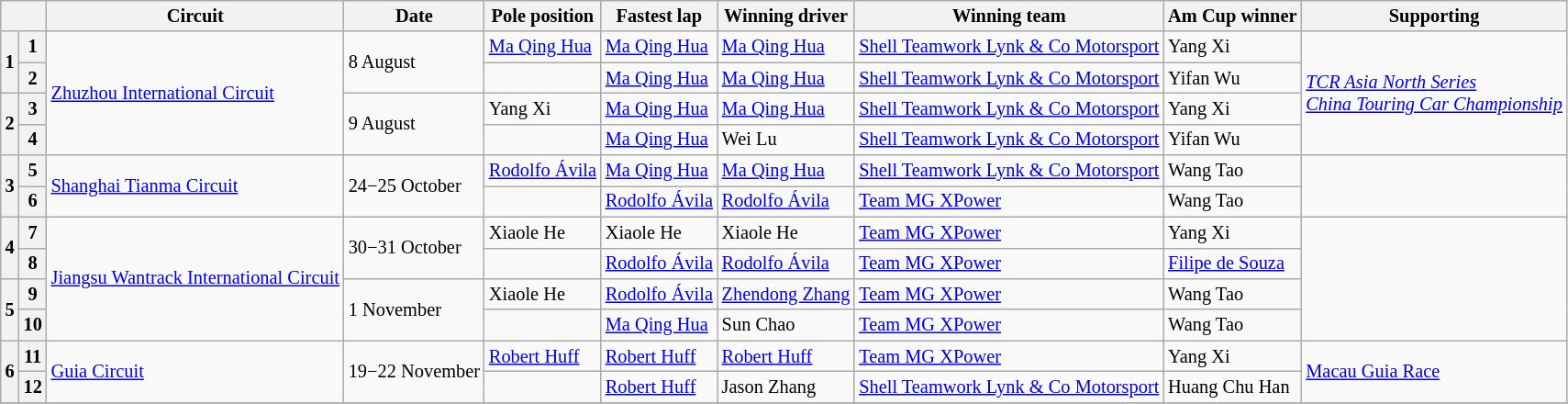<table class="wikitable" style="font-size: 85%">
<tr>
<th colspan="2"></th>
<th>Circuit</th>
<th>Date</th>
<th>Pole position</th>
<th>Fastest lap</th>
<th>Winning driver</th>
<th>Winning team</th>
<th>Am Cup winner</th>
<th>Supporting</th>
</tr>
<tr>
<th rowspan="2">1</th>
<th>1</th>
<td rowspan="4"><a href='#'>Zhuzhou International Circuit</a></td>
<td rowspan="2">8 August</td>
<td> <a href='#'>Ma Qing Hua</a></td>
<td> <a href='#'>Ma Qing Hua</a></td>
<td> <a href='#'>Ma Qing Hua</a></td>
<td> <a href='#'>Shell Teamwork Lynk & Co Motorsport</a></td>
<td> Yang Xi</td>
<td rowspan="4"><em><a href='#'>TCR Asia North Series</a></em><br><em><a href='#'>China Touring Car Championship</a></em></td>
</tr>
<tr>
<th>2</th>
<td></td>
<td> <a href='#'>Ma Qing Hua</a></td>
<td> <a href='#'>Ma Qing Hua</a></td>
<td> <a href='#'>Shell Teamwork Lynk & Co Motorsport</a></td>
<td> Yifan Wu</td>
</tr>
<tr>
<th rowspan="2">2</th>
<th>3</th>
<td rowspan="2">9 August</td>
<td> Yang Xi</td>
<td> <a href='#'>Ma Qing Hua</a></td>
<td> <a href='#'>Ma Qing Hua</a></td>
<td> <a href='#'>Shell Teamwork Lynk & Co Motorsport</a></td>
<td> Yang Xi</td>
</tr>
<tr>
<th>4</th>
<td></td>
<td> <a href='#'>Ma Qing Hua</a></td>
<td> Wei Lu</td>
<td> <a href='#'>Shell Teamwork Lynk & Co Motorsport</a></td>
<td> Yifan Wu</td>
</tr>
<tr>
<th rowspan="2">3</th>
<th>5</th>
<td rowspan="2"><a href='#'>Shanghai Tianma Circuit</a></td>
<td rowspan="2">24−25 October</td>
<td> <a href='#'>Rodolfo Ávila</a></td>
<td> <a href='#'>Ma Qing Hua</a></td>
<td> <a href='#'>Ma Qing Hua</a></td>
<td> <a href='#'>Shell Teamwork Lynk & Co Motorsport</a></td>
<td> Wang Tao</td>
<td rowspan="2"></td>
</tr>
<tr>
<th>6</th>
<td></td>
<td> <a href='#'>Rodolfo Ávila</a></td>
<td> <a href='#'>Rodolfo Ávila</a></td>
<td> <a href='#'>Team MG XPower</a></td>
<td> Wang Tao</td>
</tr>
<tr>
<th rowspan="2">4</th>
<th>7</th>
<td rowspan="4"><a href='#'>Jiangsu Wantrack International Circuit</a></td>
<td rowspan="2">30−31 October</td>
<td> Xiaole He</td>
<td> Xiaole He</td>
<td> Xiaole He</td>
<td> <a href='#'>Team MG XPower</a></td>
<td> Yang Xi</td>
<td rowspan="4"></td>
</tr>
<tr>
<th>8</th>
<td></td>
<td> <a href='#'>Rodolfo Ávila</a></td>
<td> <a href='#'>Rodolfo Ávila</a></td>
<td> <a href='#'>Team MG XPower</a></td>
<td> <a href='#'>Filipe de Souza</a></td>
</tr>
<tr>
<th rowspan="2">5</th>
<th>9</th>
<td rowspan="2">1 November</td>
<td> Xiaole He</td>
<td> <a href='#'>Rodolfo Ávila</a></td>
<td> <a href='#'>Zhendong Zhang</a></td>
<td> <a href='#'>Team MG XPower</a></td>
<td> Wang Tao</td>
</tr>
<tr>
<th>10</th>
<td></td>
<td> <a href='#'>Ma Qing Hua</a></td>
<td> Sun Chao</td>
<td> <a href='#'>Team MG XPower</a></td>
<td> Wang Tao</td>
</tr>
<tr>
<th rowspan="2">6</th>
<th>11</th>
<td rowspan="2"><a href='#'>Guia Circuit</a></td>
<td rowspan="2">19−22 November</td>
<td> <a href='#'>Robert Huff</a></td>
<td> <a href='#'>Robert Huff</a></td>
<td> <a href='#'>Robert Huff</a></td>
<td> <a href='#'>Team MG XPower</a></td>
<td> Yang Xi</td>
<td rowspan="2"><a href='#'>Macau Guia Race</a></td>
</tr>
<tr>
<th>12</th>
<td></td>
<td> <a href='#'>Robert Huff</a></td>
<td> Jason Zhang</td>
<td> <a href='#'>Shell Teamwork Lynk & Co Motorsport</a></td>
<td> Huang Chu Han</td>
</tr>
<tr>
</tr>
</table>
